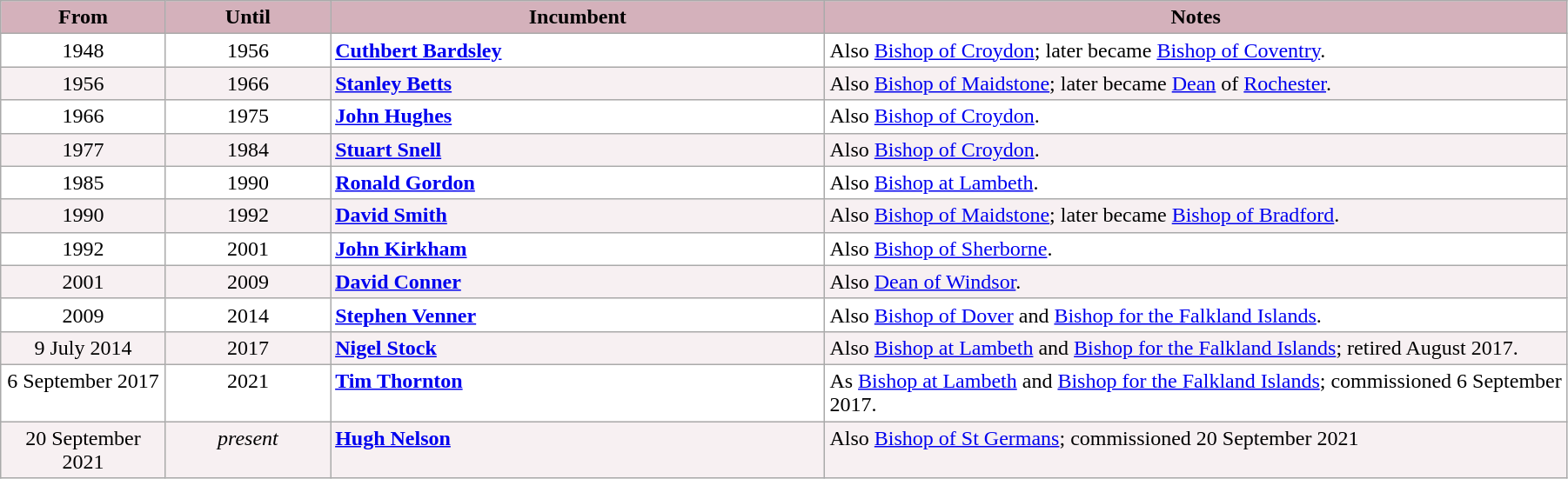<table class="wikitable" style="width:95%;" border="1" cellpadding="2">
<tr valign=center>
<th style="background-color: #D4B1BB" width="10%">From</th>
<th style="background-color: #D4B1BB" width="10%">Until</th>
<th style="background-color: #D4B1BB" width="30%">Incumbent</th>
<th style="background-color: #D4B1BB" width="45%">Notes</th>
</tr>
<tr valign=top bgcolor="white">
<td align=center>1948</td>
<td align=center>1956</td>
<td> <strong><a href='#'>Cuthbert Bardsley</a></strong></td>
<td>Also <a href='#'>Bishop of Croydon</a>; later became <a href='#'>Bishop of Coventry</a>.</td>
</tr>
<tr valign=top bgcolor="#F7F0F2">
<td align=center>1956</td>
<td align=center>1966</td>
<td> <strong><a href='#'>Stanley Betts</a></strong></td>
<td>Also <a href='#'>Bishop of Maidstone</a>; later became <a href='#'>Dean</a> of <a href='#'>Rochester</a>.</td>
</tr>
<tr valign=top bgcolor="white">
<td align=center>1966</td>
<td align=center>1975</td>
<td> <strong><a href='#'>John Hughes</a></strong></td>
<td>Also <a href='#'>Bishop of Croydon</a>.</td>
</tr>
<tr valign=top bgcolor="#F7F0F2">
<td align=center>1977</td>
<td align=center>1984</td>
<td> <strong><a href='#'>Stuart Snell</a></strong></td>
<td>Also <a href='#'>Bishop of Croydon</a>.</td>
</tr>
<tr valign=top bgcolor="white">
<td align=center>1985</td>
<td align=center>1990</td>
<td> <strong><a href='#'>Ronald Gordon</a></strong></td>
<td>Also <a href='#'>Bishop at Lambeth</a>.</td>
</tr>
<tr valign=top bgcolor="#F7F0F2">
<td align=center>1990</td>
<td align=center>1992</td>
<td> <strong><a href='#'>David Smith</a></strong></td>
<td>Also <a href='#'>Bishop of Maidstone</a>; later became <a href='#'>Bishop of Bradford</a>.</td>
</tr>
<tr valign=top bgcolor="white">
<td align=center>1992</td>
<td align=center>2001</td>
<td> <strong><a href='#'>John Kirkham</a></strong></td>
<td>Also <a href='#'>Bishop of Sherborne</a>.</td>
</tr>
<tr valign=top bgcolor="#F7F0F2">
<td align=center>2001</td>
<td align=center>2009</td>
<td> <strong><a href='#'>David Conner</a></strong></td>
<td>Also <a href='#'>Dean of Windsor</a>.</td>
</tr>
<tr valign=top bgcolor="white">
<td align=center>2009</td>
<td align=center>2014</td>
<td> <strong><a href='#'>Stephen Venner</a></strong></td>
<td>Also <a href='#'>Bishop of Dover</a> and  <a href='#'>Bishop for the Falkland Islands</a>.</td>
</tr>
<tr valign=top bgcolor="#F7F0F2">
<td align=center>9 July 2014</td>
<td align=center>2017</td>
<td> <strong><a href='#'>Nigel Stock</a></strong></td>
<td>Also <a href='#'>Bishop at Lambeth</a> and <a href='#'>Bishop for the Falkland Islands</a>; retired August 2017.</td>
</tr>
<tr valign=top bgcolor="white">
<td align=center>6 September 2017</td>
<td align=center>2021</td>
<td> <strong><a href='#'>Tim Thornton</a></strong></td>
<td>As <a href='#'>Bishop at Lambeth</a> and <a href='#'>Bishop for the Falkland Islands</a>; commissioned 6 September 2017.</td>
</tr>
<tr valign=top bgcolor="#F7F0F2">
<td align=center>20 September 2021</td>
<td align=center><em>present</em></td>
<td> <strong><a href='#'>Hugh Nelson</a></strong></td>
<td>Also <a href='#'>Bishop of St Germans</a>; commissioned 20 September 2021</td>
</tr>
</table>
